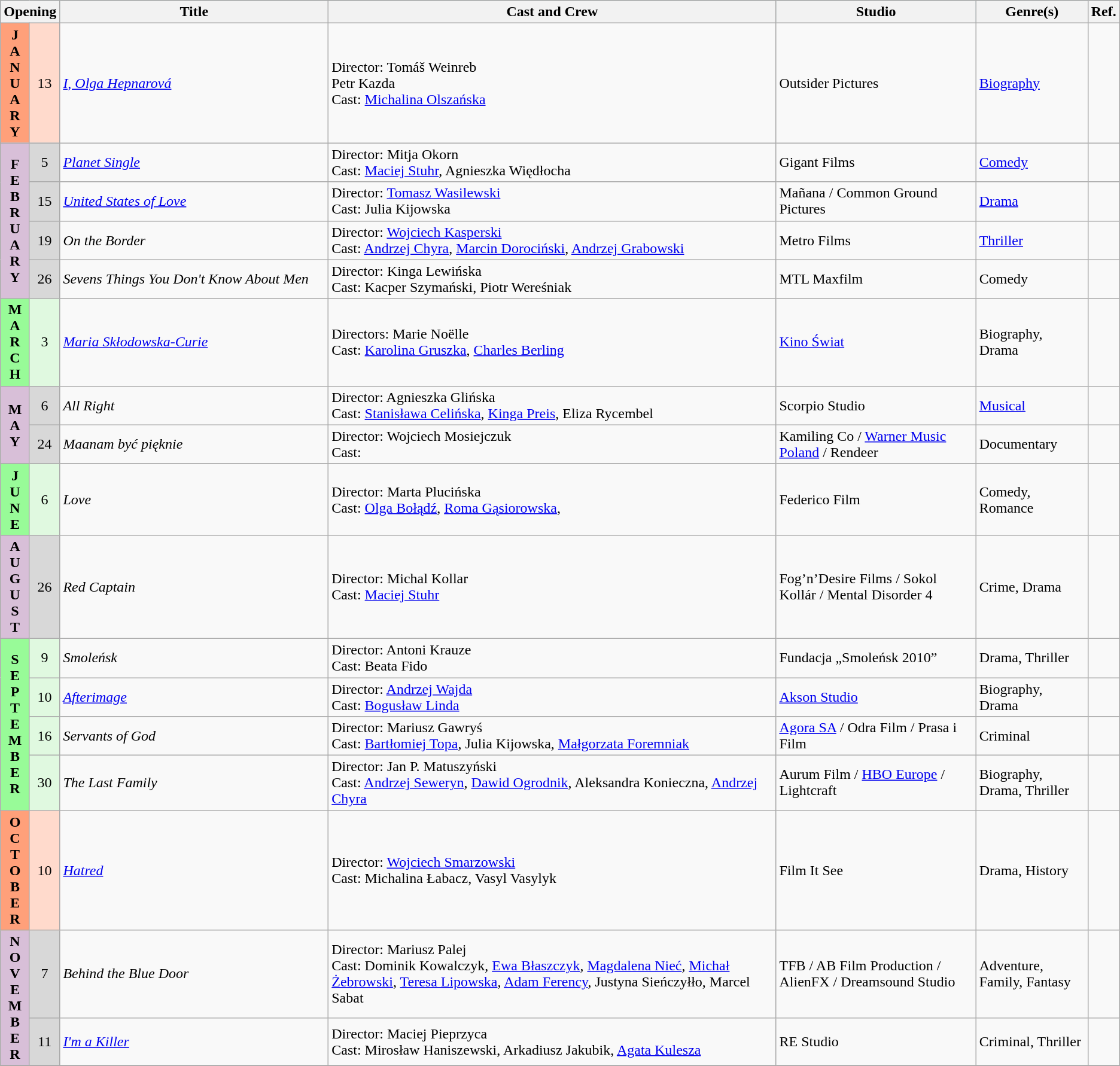<table class="wikitable">
<tr style="background:#b0e0e6; text-align:center;">
<th colspan="2">Opening</th>
<th style="width:24%;">Title</th>
<th style="width:40%;">Cast and Crew</th>
<th>Studio</th>
<th style="width:10%;">Genre(s)</th>
<th style="width:2%;">Ref.</th>
</tr>
<tr>
<th rowspan="1" style="text-align:center; background:#ffa07a; textcolor:#000;">J<br>A<br>N<br>U<br>A<br>R<br>Y</th>
<td rowspan="1" style="text-align:center; background:#ffdacc;">13</td>
<td><em><a href='#'>I, Olga Hepnarová</a></em></td>
<td>Director: Tomáš Weinreb <br> Petr Kazda <br> Cast: <a href='#'>Michalina Olszańska</a></td>
<td>Outsider Pictures</td>
<td><a href='#'>Biography</a></td>
<td style="text-align:center"></td>
</tr>
<tr>
<th rowspan="4" style="text-align:center; background:thistle; textcolor:#000;">F<br>E<br>B<br>R<br>U<br>A<br>R<br>Y</th>
<td rowspan="1" style="text-align:center; background:#d8d8d8;">5</td>
<td><em><a href='#'>Planet Single</a></em></td>
<td>Director: Mitja Okorn <br> Cast: <a href='#'>Maciej Stuhr</a>, Agnieszka Więdłocha</td>
<td>Gigant Films</td>
<td><a href='#'>Comedy</a></td>
<td style="text-align:center"></td>
</tr>
<tr>
<td rowspan="1" style="text-align:center; background:#d8d8d8;">15</td>
<td><em><a href='#'>United States of Love</a></em></td>
<td>Director: <a href='#'>Tomasz Wasilewski</a> <br> Cast: Julia Kijowska</td>
<td>Mañana / Common Ground Pictures</td>
<td><a href='#'>Drama</a></td>
<td style="text-align:center"></td>
</tr>
<tr>
<td rowspan="1" style="text-align:center; background:#d8d8d8;">19</td>
<td><em>On the Border</em></td>
<td>Director: <a href='#'>Wojciech Kasperski</a> <br> Cast: <a href='#'>Andrzej Chyra</a>, <a href='#'>Marcin Dorociński</a>, <a href='#'>Andrzej Grabowski</a></td>
<td>Metro  Films</td>
<td><a href='#'>Thriller</a></td>
<td style="text-align:center"></td>
</tr>
<tr>
<td rowspan="1" style="text-align:center; background:#d8d8d8;">26</td>
<td><em>Sevens Things You Don't Know About Men</em></td>
<td>Director: Kinga Lewińska <br> Cast: Kacper Szymański, Piotr Wereśniak</td>
<td>MTL Maxfilm</td>
<td>Comedy</td>
<td style="text-align:center"></td>
</tr>
<tr>
<th rowspan="1" style="text-align:center; background:#98fb98; textcolor:#000;">M<br>A<br>R<br>C<br>H</th>
<td rowspan="1" style="text-align:center; background:#e0f9e0;">3</td>
<td><em><a href='#'>Maria Skłodowska-Curie</a></em></td>
<td>Directors: Marie Noëlle <br> Cast: <a href='#'>Karolina Gruszka</a>, <a href='#'>Charles Berling</a></td>
<td><a href='#'>Kino Świat</a></td>
<td>Biography, Drama</td>
<td style="text-align:center"></td>
</tr>
<tr>
<th rowspan="2" style="text-align:center; background:thistle; textcolor:#000;">M<br>A<br>Y</th>
<td rowspan="1" style="text-align:center; background:#d8d8d8;">6</td>
<td><em>All Right</em></td>
<td>Director: Agnieszka Glińska <br> Cast: <a href='#'>Stanisława Celińska</a>, <a href='#'>Kinga Preis</a>, Eliza Rycembel</td>
<td>Scorpio Studio</td>
<td><a href='#'>Musical</a></td>
<td style="text-align:center"></td>
</tr>
<tr>
<td rowspan="1" style="text-align:center; background:#d8d8d8;">24</td>
<td><em>Maanam być pięknie</em></td>
<td>Director: Wojciech Mosiejczuk  <br> Cast:</td>
<td>Kamiling Co / <a href='#'>Warner Music Poland</a> / Rendeer</td>
<td>Documentary</td>
<td style="text-align:center"></td>
</tr>
<tr>
<th rowspan="1" style="text-align:center; background:#98fb98; textcolor:#000;">J<br>U<br>N<br>E</th>
<td rowspan="1" style="text-align:center; background:#e0f9e0;">6</td>
<td><em>Love</em></td>
<td>Director: Marta Plucińska <br> Cast: <a href='#'>Olga Bołądź</a>, <a href='#'>Roma Gąsiorowska</a>,</td>
<td>Federico Film</td>
<td>Comedy, Romance</td>
<td style="text-align:center"></td>
</tr>
<tr>
<th rowspan="1" style="text-align:center; background:thistle; textcolor:#000;">A<br>U<br>G<br>U<br>S<br>T</th>
<td rowspan="1" style="text-align:center; background:#d8d8d8;">26</td>
<td><em>Red Captain</em></td>
<td>Director: Michal Kollar <br> Cast: <a href='#'>Maciej Stuhr</a></td>
<td>Fog’n’Desire Films / Sokol Kollár / Mental Disorder 4</td>
<td>Crime, Drama</td>
<td style="text-align:center"></td>
</tr>
<tr>
<th rowspan="4" style="text-align:center; background:#98fb98; textcolor:#000;">S<br>E<br>P<br>T<br>E<br>M<br>B<br>E<br>R</th>
<td rowspan="1" style="text-align:center; background:#e0f9e0;">9</td>
<td><em>Smoleńsk</em></td>
<td>Director: Antoni Krauze <br> Cast: Beata Fido</td>
<td>Fundacja „Smoleńsk 2010”</td>
<td>Drama, Thriller</td>
<td style="text-align:center"></td>
</tr>
<tr>
<td rowspan="1" style="text-align:center; background:#e0f9e0;">10</td>
<td><em><a href='#'>Afterimage</a></em></td>
<td>Director: <a href='#'>Andrzej Wajda</a> <br> Cast: <a href='#'>Bogusław Linda</a></td>
<td><a href='#'>Akson Studio</a></td>
<td>Biography, Drama</td>
<td style="text-align:center"></td>
</tr>
<tr>
<td rowspan="1" style="text-align:center; background:#e0f9e0;">16</td>
<td><em>Servants of God</em></td>
<td>Director: Mariusz Gawryś <br> Cast: <a href='#'>Bartłomiej Topa</a>, Julia Kijowska, <a href='#'>Małgorzata Foremniak</a></td>
<td><a href='#'>Agora SA</a> / Odra Film / Prasa i Film</td>
<td>Criminal</td>
<td style="text-align:center"></td>
</tr>
<tr>
<td rowspan="1" style="text-align:center; background:#e0f9e0;">30</td>
<td><em>The Last Family</em></td>
<td>Director: Jan P. Matuszyński <br> Cast: <a href='#'>Andrzej Seweryn</a>, <a href='#'>Dawid Ogrodnik</a>, Aleksandra Konieczna, <a href='#'>Andrzej Chyra</a></td>
<td>Aurum Film / <a href='#'>HBO Europe</a> / Lightcraft</td>
<td>Biography, Drama, Thriller</td>
<td style="text-align:center"></td>
</tr>
<tr>
<th rowspan="1" style="text-align:center; background:#ffa07a; textcolor:#000;">O<br>C<br>T<br>O<br>B<br>E<br>R</th>
<td rowspan="1" style="text-align:center; background:#ffdacc;">10</td>
<td><em><a href='#'>Hatred</a></em></td>
<td>Director: <a href='#'>Wojciech Smarzowski</a> <br> Cast: Michalina Łabacz, Vasyl Vasylyk</td>
<td>Film It See</td>
<td>Drama, History</td>
<td style="text-align:center"></td>
</tr>
<tr>
<th rowspan="2" style="text-align:center; background:thistle; textcolor:#000;">N<br>O<br>V<br>E<br>M<br>B<br>E<br>R</th>
<td rowspan="1" style="text-align:center; background:#d8d8d8;">7</td>
<td><em>Behind the Blue Door</em></td>
<td>Director: Mariusz Palej <br> Cast: Dominik Kowalczyk, <a href='#'>Ewa Błaszczyk</a>, <a href='#'>Magdalena Nieć</a>, <a href='#'>Michał Żebrowski</a>, <a href='#'>Teresa Lipowska</a>, <a href='#'>Adam Ferency</a>, Justyna Sieńczyłło, Marcel Sabat</td>
<td>TFB / AB Film Production / AlienFX / Dreamsound Studio</td>
<td>Adventure, Family, Fantasy</td>
<td style="text-align:center"></td>
</tr>
<tr>
<td rowspan="1" style="text-align:center; background:#d8d8d8;">11</td>
<td><em><a href='#'>I'm a Killer</a></em></td>
<td>Director: Maciej Pieprzyca <br> Cast: Mirosław Haniszewski, Arkadiusz Jakubik, <a href='#'>Agata Kulesza</a></td>
<td>RE Studio</td>
<td>Criminal, Thriller</td>
<td style="text-align:center"></td>
</tr>
<tr>
</tr>
</table>
